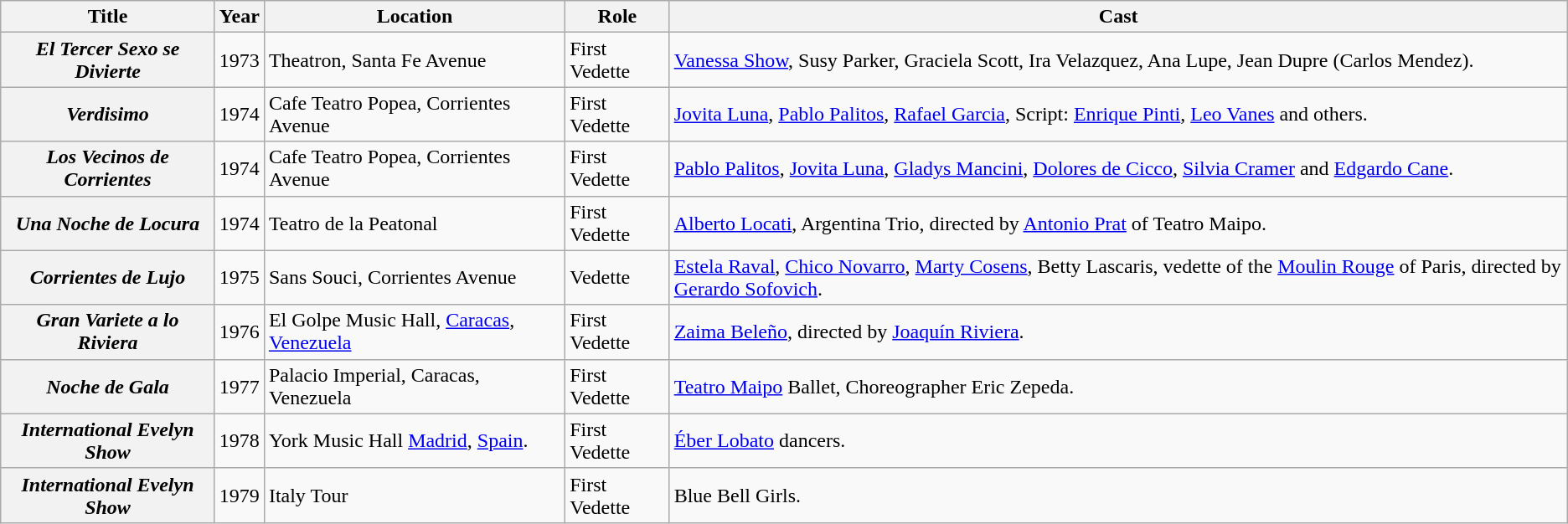<table class="wikitable plainrowheaders sortable">
<tr>
<th scope="col">Title</th>
<th scope="col">Year</th>
<th scope="col">Location</th>
<th scope="col">Role</th>
<th scope="col" class="unsortable">Cast</th>
</tr>
<tr>
<th scope="row"><em>El Tercer Sexo se Divierte</em></th>
<td>1973</td>
<td>Theatron, Santa Fe Avenue</td>
<td>First Vedette</td>
<td><a href='#'>Vanessa Show</a>, Susy Parker, Graciela Scott, Ira Velazquez, Ana Lupe, Jean Dupre (Carlos Mendez).</td>
</tr>
<tr>
<th scope="row"><em>Verdisimo</em></th>
<td>1974</td>
<td>Cafe Teatro Popea, Corrientes Avenue</td>
<td>First Vedette</td>
<td><a href='#'>Jovita Luna</a>, <a href='#'>Pablo Palitos</a>, <a href='#'>Rafael Garcia</a>, Script: <a href='#'>Enrique Pinti</a>, <a href='#'>Leo Vanes</a> and others.</td>
</tr>
<tr>
<th scope="row"><em>Los Vecinos de Corrientes</em></th>
<td>1974</td>
<td>Cafe Teatro Popea, Corrientes Avenue</td>
<td>First Vedette</td>
<td><a href='#'>Pablo Palitos</a>, <a href='#'>Jovita Luna</a>, <a href='#'>Gladys Mancini</a>, <a href='#'>Dolores de Cicco</a>, <a href='#'>Silvia Cramer</a> and <a href='#'>Edgardo Cane</a>.</td>
</tr>
<tr>
<th scope="row"><em>Una Noche de Locura</em></th>
<td>1974</td>
<td>Teatro de la Peatonal</td>
<td>First Vedette</td>
<td><a href='#'>Alberto Locati</a>, Argentina Trio, directed by <a href='#'>Antonio Prat</a> of Teatro Maipo.</td>
</tr>
<tr>
<th scope="row"><em>Corrientes de Lujo</em></th>
<td>1975</td>
<td>Sans Souci, Corrientes Avenue</td>
<td>Vedette</td>
<td><a href='#'>Estela Raval</a>, <a href='#'>Chico Novarro</a>, <a href='#'>Marty Cosens</a>, Betty Lascaris, vedette of the <a href='#'>Moulin Rouge</a> of Paris, directed by <a href='#'>Gerardo Sofovich</a>.</td>
</tr>
<tr>
<th scope="row"><em>Gran Variete a lo Riviera</em></th>
<td>1976</td>
<td>El Golpe Music Hall, <a href='#'>Caracas</a>, <a href='#'>Venezuela</a></td>
<td>First Vedette</td>
<td><a href='#'>Zaima Beleño</a>, directed by <a href='#'>Joaquín Riviera</a>.</td>
</tr>
<tr>
<th scope="row"><em>Noche de Gala</em></th>
<td>1977</td>
<td>Palacio Imperial, Caracas, Venezuela</td>
<td>First Vedette</td>
<td><a href='#'>Teatro Maipo</a> Ballet, Choreographer Eric Zepeda.</td>
</tr>
<tr>
<th scope="row"><em>International Evelyn Show</em></th>
<td>1978</td>
<td>York Music Hall <a href='#'>Madrid</a>, <a href='#'>Spain</a>.</td>
<td>First Vedette</td>
<td><a href='#'>Éber Lobato</a> dancers.</td>
</tr>
<tr>
<th scope="row"><em>International Evelyn Show</em></th>
<td>1979</td>
<td>Italy Tour</td>
<td>First Vedette</td>
<td>Blue Bell Girls.</td>
</tr>
</table>
